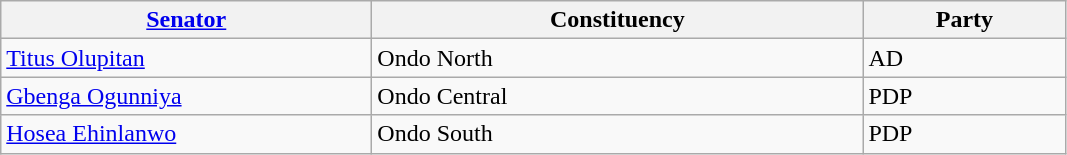<table class="wikitable sortable">
<tr>
<th style="width:15em"><a href='#'>Senator</a></th>
<th style="width:20em">Constituency</th>
<th style="width:8em">Party</th>
</tr>
<tr>
<td><a href='#'>Titus Olupitan</a></td>
<td>Ondo North</td>
<td>AD</td>
</tr>
<tr>
<td><a href='#'>Gbenga Ogunniya</a></td>
<td>Ondo Central</td>
<td>PDP</td>
</tr>
<tr>
<td><a href='#'>Hosea Ehinlanwo</a></td>
<td>Ondo South</td>
<td>PDP</td>
</tr>
</table>
